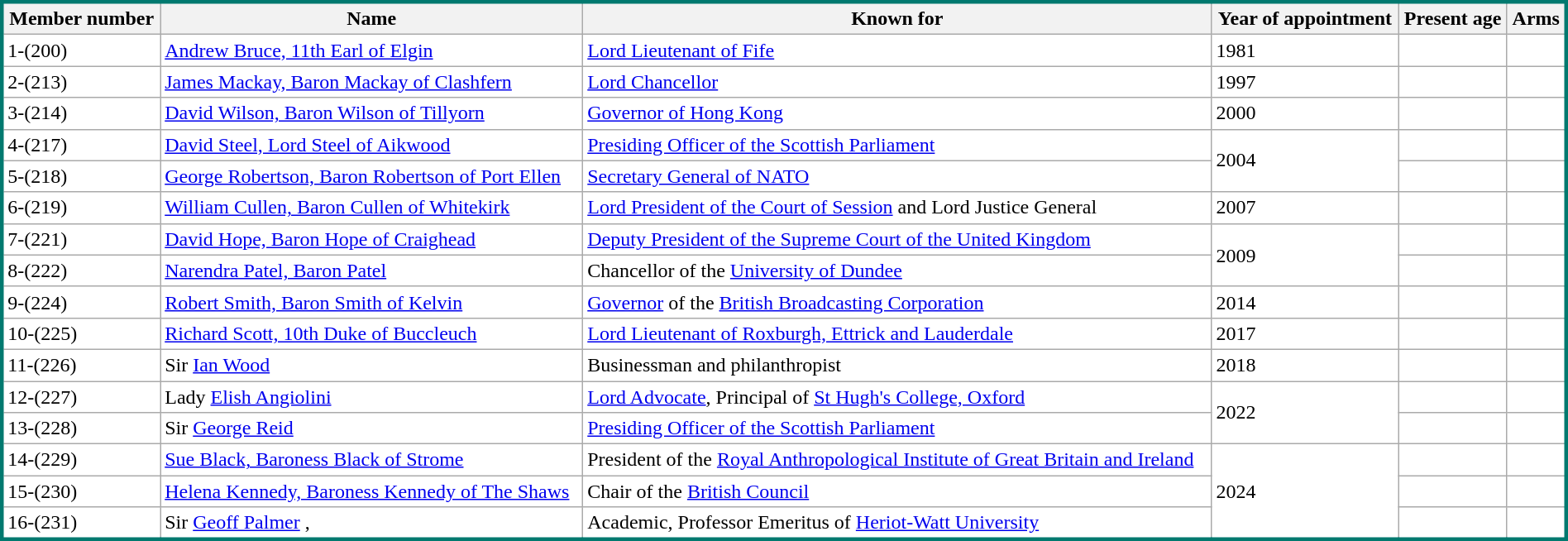<table class="wikitable" style="width:100%; background:white; border:#01796f solid;">
<tr>
<th>Member number</th>
<th>Name</th>
<th>Known for</th>
<th>Year of appointment</th>
<th>Present age</th>
<th>Arms</th>
</tr>
<tr>
<td>1-(200)</td>
<td><a href='#'>Andrew Bruce, 11th Earl of Elgin</a> </td>
<td><a href='#'>Lord Lieutenant of Fife</a></td>
<td>1981</td>
<td></td>
<td></td>
</tr>
<tr>
<td>2-(213)</td>
<td><a href='#'>James Mackay, Baron Mackay of Clashfern</a> </td>
<td><a href='#'>Lord Chancellor</a></td>
<td>1997</td>
<td></td>
<td></td>
</tr>
<tr>
<td>3-(214)</td>
<td><a href='#'>David Wilson, Baron Wilson of Tillyorn</a> </td>
<td><a href='#'>Governor of Hong Kong</a></td>
<td>2000</td>
<td></td>
<td></td>
</tr>
<tr>
<td>4-(217)</td>
<td><a href='#'>David Steel, Lord Steel of Aikwood</a>  </td>
<td><a href='#'>Presiding Officer of the Scottish Parliament</a></td>
<td rowspan="2">2004</td>
<td></td>
<td></td>
</tr>
<tr>
<td>5-(218)</td>
<td><a href='#'>George Robertson, Baron Robertson of Port Ellen</a> </td>
<td><a href='#'>Secretary General of NATO</a></td>
<td></td>
<td></td>
</tr>
<tr>
<td>6-(219)</td>
<td><a href='#'>William Cullen, Baron Cullen of Whitekirk</a> </td>
<td><a href='#'>Lord President of the Court of Session</a> and Lord Justice General</td>
<td>2007</td>
<td></td>
<td></td>
</tr>
<tr>
<td>7-(221)</td>
<td><a href='#'>David Hope, Baron Hope of Craighead</a> </td>
<td><a href='#'>Deputy President of the Supreme Court of the United Kingdom</a></td>
<td rowspan="2">2009</td>
<td></td>
<td></td>
</tr>
<tr>
<td>8-(222)</td>
<td><a href='#'>Narendra Patel, Baron Patel</a> </td>
<td>Chancellor of the <a href='#'>University of Dundee</a></td>
<td></td>
<td></td>
</tr>
<tr>
<td>9-(224)</td>
<td><a href='#'>Robert Smith, Baron Smith of Kelvin</a> </td>
<td><a href='#'>Governor</a> of the <a href='#'>British Broadcasting Corporation</a></td>
<td>2014</td>
<td></td>
<td></td>
</tr>
<tr>
<td>10-(225)</td>
<td><a href='#'>Richard Scott, 10th Duke of Buccleuch</a> </td>
<td><a href='#'>Lord Lieutenant of Roxburgh, Ettrick and Lauderdale</a></td>
<td>2017</td>
<td></td>
<td></td>
</tr>
<tr>
<td>11-(226)</td>
<td>Sir <a href='#'>Ian Wood</a> </td>
<td>Businessman and philanthropist</td>
<td>2018</td>
<td></td>
<td></td>
</tr>
<tr>
<td>12-(227)</td>
<td>Lady <a href='#'>Elish Angiolini</a> </td>
<td><a href='#'>Lord Advocate</a>, Principal of <a href='#'>St Hugh's College, Oxford</a></td>
<td rowspan="2">2022</td>
<td></td>
<td></td>
</tr>
<tr>
<td>13-(228)</td>
<td>Sir <a href='#'>George Reid</a> </td>
<td><a href='#'>Presiding Officer of the Scottish Parliament</a></td>
<td></td>
<td></td>
</tr>
<tr>
<td>14-(229)</td>
<td><a href='#'>Sue Black, Baroness Black of Strome</a> </td>
<td>President of the <a href='#'>Royal Anthropological Institute of Great Britain and Ireland</a></td>
<td rowspan="3">2024</td>
<td></td>
<td></td>
</tr>
<tr>
<td>15-(230)</td>
<td><a href='#'>Helena Kennedy, Baroness Kennedy of The Shaws</a> </td>
<td>Chair of the <a href='#'>British Council</a></td>
<td></td>
<td></td>
</tr>
<tr>
<td>16-(231)</td>
<td>Sir <a href='#'>Geoff Palmer</a> , </td>
<td>Academic, Professor Emeritus of <a href='#'>Heriot-Watt University</a></td>
<td></td>
<td></td>
</tr>
</table>
